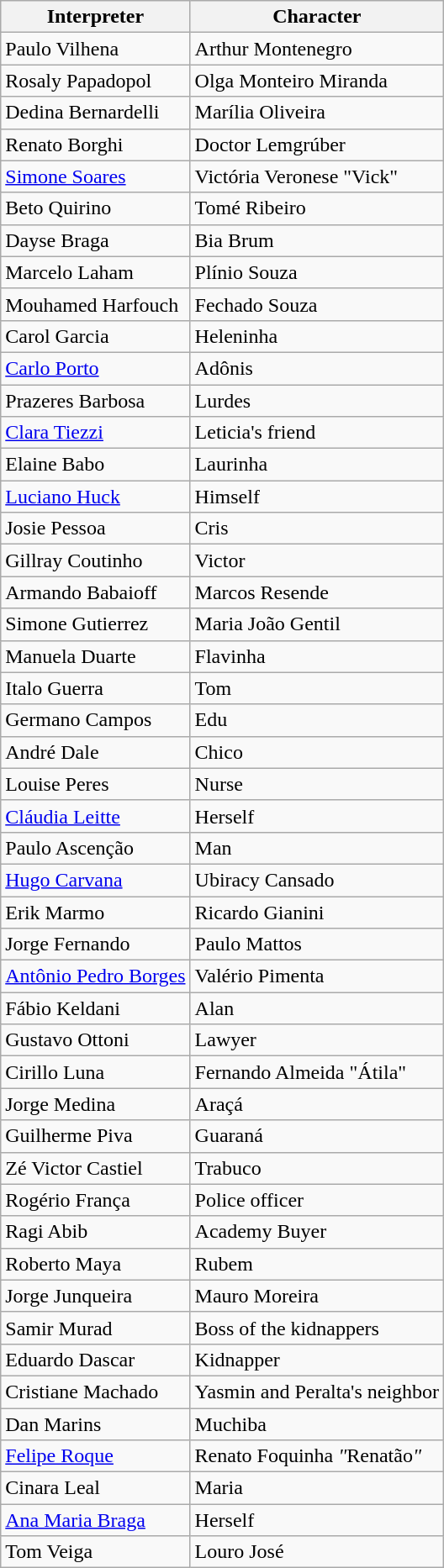<table class="wikitable sortable">
<tr>
<th>Interpreter</th>
<th>Character</th>
</tr>
<tr>
<td>Paulo Vilhena</td>
<td>Arthur Montenegro</td>
</tr>
<tr>
<td>Rosaly Papadopol</td>
<td>Olga Monteiro Miranda</td>
</tr>
<tr>
<td>Dedina Bernardelli</td>
<td>Marília Oliveira</td>
</tr>
<tr>
<td>Renato Borghi</td>
<td>Doctor Lemgrúber</td>
</tr>
<tr>
<td><a href='#'>Simone Soares</a></td>
<td>Victória Veronese "Vick"</td>
</tr>
<tr>
<td>Beto Quirino</td>
<td>Tomé Ribeiro</td>
</tr>
<tr>
<td>Dayse Braga</td>
<td>Bia Brum</td>
</tr>
<tr>
<td>Marcelo Laham</td>
<td>Plínio Souza</td>
</tr>
<tr>
<td>Mouhamed Harfouch</td>
<td>Fechado Souza</td>
</tr>
<tr>
<td>Carol Garcia</td>
<td>Heleninha</td>
</tr>
<tr>
<td><a href='#'>Carlo Porto</a></td>
<td>Adônis</td>
</tr>
<tr>
<td>Prazeres Barbosa</td>
<td>Lurdes</td>
</tr>
<tr>
<td><a href='#'>Clara Tiezzi</a></td>
<td>Leticia's friend</td>
</tr>
<tr>
<td>Elaine Babo</td>
<td>Laurinha</td>
</tr>
<tr>
<td><a href='#'>Luciano Huck</a></td>
<td>Himself</td>
</tr>
<tr>
<td>Josie Pessoa</td>
<td>Cris</td>
</tr>
<tr>
<td>Gillray Coutinho</td>
<td>Victor</td>
</tr>
<tr>
<td>Armando Babaioff</td>
<td>Marcos Resende</td>
</tr>
<tr>
<td>Simone Gutierrez</td>
<td>Maria João Gentil</td>
</tr>
<tr>
<td>Manuela Duarte</td>
<td>Flavinha</td>
</tr>
<tr>
<td>Italo Guerra</td>
<td>Tom</td>
</tr>
<tr>
<td>Germano Campos</td>
<td>Edu</td>
</tr>
<tr>
<td>André Dale</td>
<td>Chico</td>
</tr>
<tr>
<td>Louise Peres</td>
<td>Nurse</td>
</tr>
<tr>
<td><a href='#'>Cláudia Leitte</a></td>
<td>Herself</td>
</tr>
<tr>
<td>Paulo Ascenção</td>
<td>Man</td>
</tr>
<tr>
<td><a href='#'>Hugo Carvana</a></td>
<td>Ubiracy Cansado</td>
</tr>
<tr>
<td>Erik Marmo</td>
<td>Ricardo Gianini</td>
</tr>
<tr>
<td>Jorge Fernando</td>
<td>Paulo Mattos</td>
</tr>
<tr>
<td><a href='#'>Antônio Pedro Borges</a></td>
<td>Valério Pimenta</td>
</tr>
<tr>
<td>Fábio Keldani</td>
<td>Alan</td>
</tr>
<tr>
<td>Gustavo Ottoni</td>
<td>Lawyer</td>
</tr>
<tr>
<td>Cirillo Luna</td>
<td>Fernando Almeida "Átila"</td>
</tr>
<tr>
<td>Jorge Medina</td>
<td>Araçá</td>
</tr>
<tr>
<td>Guilherme Piva</td>
<td>Guaraná</td>
</tr>
<tr>
<td>Zé Victor Castiel</td>
<td>Trabuco</td>
</tr>
<tr>
<td>Rogério França</td>
<td>Police officer</td>
</tr>
<tr>
<td>Ragi Abib</td>
<td>Academy Buyer</td>
</tr>
<tr>
<td>Roberto Maya</td>
<td>Rubem</td>
</tr>
<tr>
<td>Jorge Junqueira</td>
<td>Mauro Moreira</td>
</tr>
<tr>
<td>Samir Murad</td>
<td>Boss of the kidnappers</td>
</tr>
<tr>
<td>Eduardo Dascar</td>
<td>Kidnapper</td>
</tr>
<tr>
<td>Cristiane Machado</td>
<td>Yasmin and Peralta's neighbor</td>
</tr>
<tr>
<td>Dan Marins</td>
<td>Muchiba</td>
</tr>
<tr>
<td><a href='#'>Felipe Roque</a></td>
<td>Renato Foquinha <em>"</em>Renatão<em>"</em></td>
</tr>
<tr>
<td>Cinara Leal</td>
<td>Maria</td>
</tr>
<tr>
<td><a href='#'>Ana Maria Braga</a></td>
<td>Herself</td>
</tr>
<tr>
<td>Tom Veiga</td>
<td>Louro José</td>
</tr>
</table>
